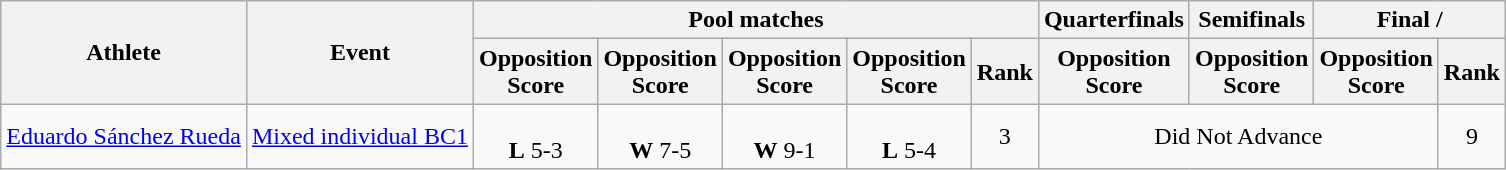<table class="wikitable">
<tr>
<th rowspan="2">Athlete</th>
<th rowspan="2">Event</th>
<th colspan="5">Pool matches</th>
<th>Quarterfinals</th>
<th>Semifinals</th>
<th colspan="2">Final / </th>
</tr>
<tr>
<th>Opposition<br>Score</th>
<th>Opposition<br>Score</th>
<th>Opposition<br>Score</th>
<th>Opposition<br>Score</th>
<th>Rank</th>
<th>Opposition<br>Score</th>
<th>Opposition<br>Score</th>
<th>Opposition<br>Score</th>
<th>Rank</th>
</tr>
<tr align="center">
<td align="left"><a href='#'>Eduardo Sánchez Rueda</a></td>
<td align="left"><a href='#'>Mixed individual BC1</a></td>
<td><br><strong>L</strong> 5-3</td>
<td><br><strong>W</strong> 7-5</td>
<td><br><strong>W</strong> 9-1</td>
<td><br><strong>L</strong> 5-4</td>
<td>3</td>
<td colspan="3">Did Not Advance</td>
<td>9</td>
</tr>
</table>
